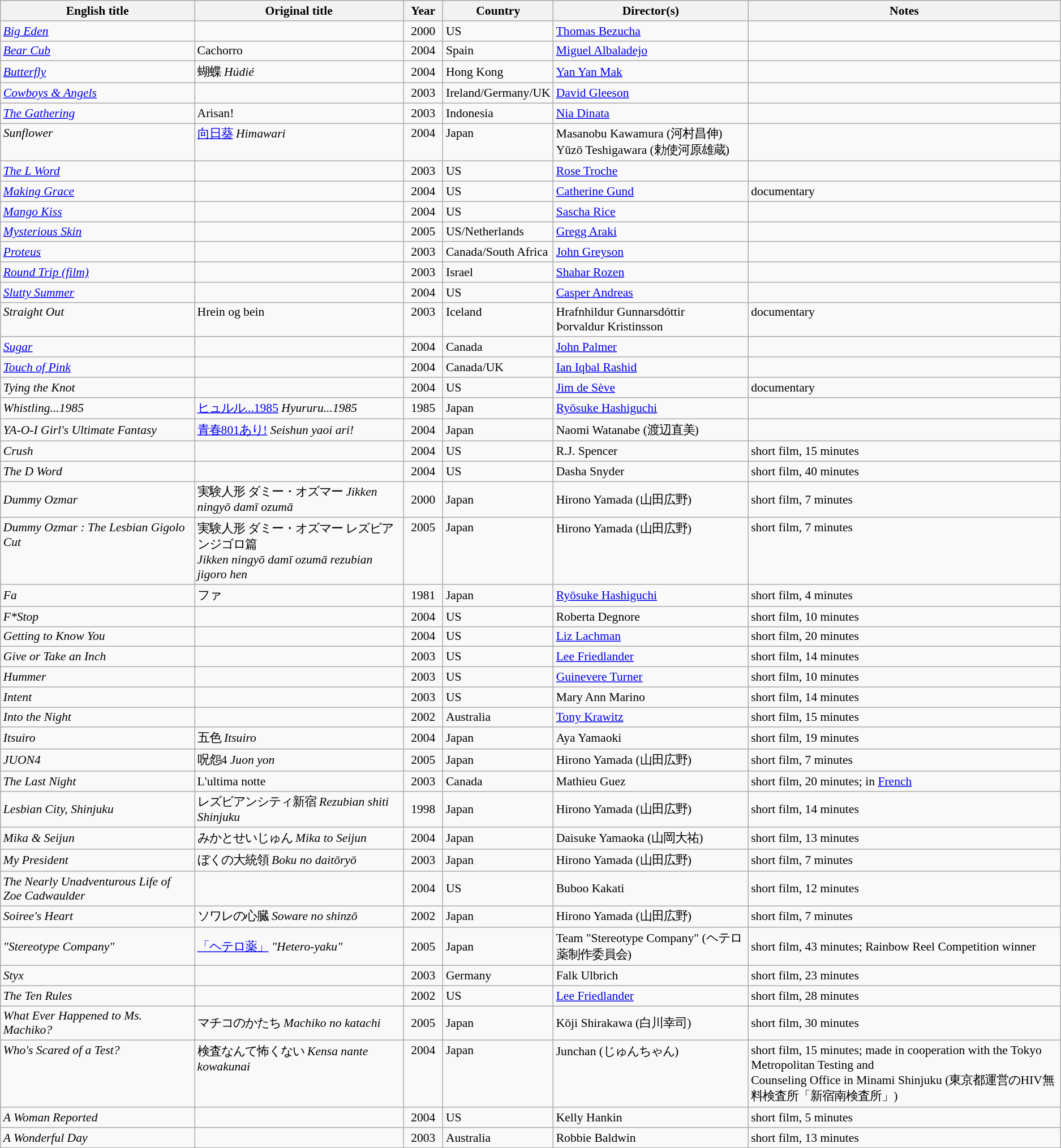<table class="wikitable" style="font-size: 90%;">
<tr>
<th>English title</th>
<th>Original title</th>
<th style="width:40px;">Year</th>
<th>Country</th>
<th>Director(s)</th>
<th>Notes</th>
</tr>
<tr>
<td><em><a href='#'>Big Eden</a></em></td>
<td></td>
<td style="text-align:center;">2000</td>
<td>US</td>
<td><a href='#'>Thomas Bezucha</a></td>
<td></td>
</tr>
<tr>
<td><em><a href='#'>Bear Cub</a></em></td>
<td>Cachorro</td>
<td style="text-align:center;">2004</td>
<td>Spain</td>
<td><a href='#'>Miguel Albaladejo</a></td>
<td></td>
</tr>
<tr>
<td><em><a href='#'>Butterfly</a></em></td>
<td>蝴蝶 <em>Húdié</em></td>
<td style="text-align:center;">2004</td>
<td>Hong Kong</td>
<td><a href='#'>Yan Yan Mak</a></td>
<td></td>
</tr>
<tr>
<td><em><a href='#'>Cowboys & Angels</a></em></td>
<td></td>
<td style="text-align:center;">2003</td>
<td>Ireland/Germany/UK</td>
<td><a href='#'>David Gleeson</a></td>
<td></td>
</tr>
<tr>
<td><em><a href='#'>The Gathering</a></em></td>
<td>Arisan!</td>
<td style="text-align:center;">2003</td>
<td>Indonesia</td>
<td><a href='#'>Nia Dinata</a></td>
<td></td>
</tr>
<tr valign="top">
<td><em>Sunflower</em></td>
<td><a href='#'>向日葵</a> <em>Himawari</em></td>
<td style="text-align:center;">2004</td>
<td>Japan</td>
<td>Masanobu Kawamura (河村昌伸) <br> Yūzō Teshigawara (勅使河原雄蔵)</td>
<td></td>
</tr>
<tr>
<td><em><a href='#'>The L Word</a></em></td>
<td></td>
<td style="text-align:center;">2003</td>
<td>US</td>
<td><a href='#'>Rose Troche</a></td>
<td></td>
</tr>
<tr>
<td><em><a href='#'>Making Grace</a></em></td>
<td></td>
<td style="text-align:center;">2004</td>
<td>US</td>
<td><a href='#'>Catherine Gund</a></td>
<td>documentary</td>
</tr>
<tr>
<td><em><a href='#'>Mango Kiss</a></em></td>
<td></td>
<td style="text-align:center;">2004</td>
<td>US</td>
<td><a href='#'>Sascha Rice</a></td>
<td></td>
</tr>
<tr>
<td><em><a href='#'>Mysterious Skin</a></em></td>
<td></td>
<td style="text-align:center;">2005</td>
<td>US/Netherlands</td>
<td><a href='#'>Gregg Araki</a></td>
<td></td>
</tr>
<tr>
<td><em><a href='#'>Proteus</a></em></td>
<td></td>
<td style="text-align:center;">2003</td>
<td>Canada/South Africa</td>
<td><a href='#'>John Greyson</a></td>
<td></td>
</tr>
<tr>
<td><em><a href='#'>Round Trip (film)</a></em></td>
<td></td>
<td style="text-align:center;">2003</td>
<td>Israel</td>
<td><a href='#'>Shahar Rozen</a></td>
<td></td>
</tr>
<tr>
<td><em><a href='#'>Slutty Summer</a></em></td>
<td></td>
<td style="text-align:center;">2004</td>
<td>US</td>
<td><a href='#'>Casper Andreas</a></td>
<td></td>
</tr>
<tr valign="top">
<td><em>Straight Out</em></td>
<td>Hrein og bein</td>
<td style="text-align:center;">2003</td>
<td>Iceland</td>
<td>Hrafnhildur Gunnarsdóttir <br> Þorvaldur Kristinsson</td>
<td>documentary</td>
</tr>
<tr>
<td><em><a href='#'>Sugar</a></em></td>
<td></td>
<td style="text-align:center;">2004</td>
<td>Canada</td>
<td><a href='#'>John Palmer</a></td>
<td></td>
</tr>
<tr>
<td><em><a href='#'>Touch of Pink</a></em></td>
<td></td>
<td style="text-align:center;">2004</td>
<td>Canada/UK</td>
<td><a href='#'>Ian Iqbal Rashid</a></td>
<td></td>
</tr>
<tr>
<td><em>Tying the Knot</em></td>
<td></td>
<td style="text-align:center;">2004</td>
<td>US</td>
<td><a href='#'>Jim de Sève</a></td>
<td>documentary</td>
</tr>
<tr>
<td><em>Whistling...1985</em></td>
<td><a href='#'>ヒュルル...1985</a> <em>Hyururu...1985</em></td>
<td style="text-align:center;">1985</td>
<td>Japan</td>
<td><a href='#'>Ryōsuke Hashiguchi</a></td>
<td></td>
</tr>
<tr>
<td><em>YA-O-I Girl's Ultimate Fantasy</em></td>
<td><a href='#'>青春801あり!</a> <em>Seishun yaoi ari!</em></td>
<td style="text-align:center;">2004</td>
<td>Japan</td>
<td>Naomi Watanabe (渡辺直美)</td>
<td></td>
</tr>
<tr>
<td><em>Crush</em></td>
<td></td>
<td style="text-align:center;">2004</td>
<td>US</td>
<td>R.J. Spencer</td>
<td>short film, 15 minutes</td>
</tr>
<tr>
<td><em>The D Word</em></td>
<td></td>
<td style="text-align:center;">2004</td>
<td>US</td>
<td>Dasha Snyder</td>
<td>short film, 40 minutes</td>
</tr>
<tr>
<td><em>Dummy Ozmar</em></td>
<td>実験人形 ダミー・オズマー <em>Jikken ningyō damī ozumā</em></td>
<td style="text-align:center;">2000</td>
<td>Japan</td>
<td>Hirono Yamada (山田広野)</td>
<td>short film, 7 minutes</td>
</tr>
<tr valign="top">
<td><em>Dummy Ozmar : The Lesbian Gigolo Cut</em></td>
<td>実験人形 ダミー・オズマー レズビアンジゴロ篇 <br> <em>Jikken ningyō damī ozumā rezubian jigoro hen</em></td>
<td style="text-align:center;">2005</td>
<td>Japan</td>
<td>Hirono Yamada (山田広野)</td>
<td>short film, 7 minutes</td>
</tr>
<tr>
<td><em>Fa</em></td>
<td>ファ</td>
<td style="text-align:center;">1981</td>
<td>Japan</td>
<td><a href='#'>Ryōsuke Hashiguchi</a></td>
<td>short film, 4 minutes</td>
</tr>
<tr>
<td><em>F*Stop</em></td>
<td></td>
<td style="text-align:center;">2004</td>
<td>US</td>
<td>Roberta Degnore</td>
<td>short film, 10 minutes</td>
</tr>
<tr>
<td><em>Getting to Know You</em></td>
<td></td>
<td style="text-align:center;">2004</td>
<td>US</td>
<td><a href='#'>Liz Lachman</a></td>
<td>short film, 20 minutes</td>
</tr>
<tr>
<td><em>Give or Take an Inch</em></td>
<td></td>
<td style="text-align:center;">2003</td>
<td>US</td>
<td><a href='#'>Lee Friedlander</a></td>
<td>short film, 14 minutes</td>
</tr>
<tr>
<td><em>Hummer</em></td>
<td></td>
<td style="text-align:center;">2003</td>
<td>US</td>
<td><a href='#'>Guinevere Turner</a></td>
<td>short film, 10 minutes</td>
</tr>
<tr>
<td><em>Intent</em></td>
<td></td>
<td style="text-align:center;">2003</td>
<td>US</td>
<td>Mary Ann Marino</td>
<td>short film, 14 minutes</td>
</tr>
<tr>
<td><em>Into the Night</em></td>
<td></td>
<td style="text-align:center;">2002</td>
<td>Australia</td>
<td><a href='#'>Tony Krawitz</a></td>
<td>short film, 15 minutes</td>
</tr>
<tr>
<td><em>Itsuiro</em></td>
<td>五色 <em>Itsuiro</em></td>
<td style="text-align:center;">2004</td>
<td>Japan</td>
<td>Aya Yamaoki</td>
<td>short film, 19 minutes</td>
</tr>
<tr>
<td><em>JUON4</em></td>
<td>呪怨4 <em>Juon yon</em></td>
<td style="text-align:center;">2005</td>
<td>Japan</td>
<td>Hirono Yamada (山田広野)</td>
<td>short film, 7 minutes</td>
</tr>
<tr>
<td><em>The Last Night</em></td>
<td>L'ultima notte</td>
<td style="text-align:center;">2003</td>
<td>Canada</td>
<td>Mathieu Guez</td>
<td>short film, 20 minutes; in <a href='#'>French</a></td>
</tr>
<tr>
<td><em>Lesbian City, Shinjuku</em></td>
<td>レズビアンシティ新宿 <em>Rezubian shiti Shinjuku</em></td>
<td style="text-align:center;">1998</td>
<td>Japan</td>
<td>Hirono Yamada (山田広野)</td>
<td>short film, 14 minutes</td>
</tr>
<tr>
<td><em>Mika & Seijun</em></td>
<td>みかとせいじゅん <em>Mika to Seijun</em></td>
<td style="text-align:center;">2004</td>
<td>Japan</td>
<td>Daisuke Yamaoka (山岡大祐)</td>
<td>short film, 13 minutes</td>
</tr>
<tr>
<td><em>My President</em></td>
<td>ぼくの大統領 <em>Boku no daitōryō</em></td>
<td style="text-align:center;">2003</td>
<td>Japan</td>
<td>Hirono Yamada (山田広野)</td>
<td>short film, 7 minutes</td>
</tr>
<tr>
<td><em>The Nearly Unadventurous Life of Zoe Cadwaulder</em></td>
<td></td>
<td style="text-align:center;">2004</td>
<td>US</td>
<td>Buboo Kakati</td>
<td>short film, 12 minutes</td>
</tr>
<tr>
<td><em>Soiree's Heart</em></td>
<td>ソワレの心臓 <em>Soware no shinzō</em></td>
<td style="text-align:center;">2002</td>
<td>Japan</td>
<td>Hirono Yamada (山田広野)</td>
<td>short film, 7 minutes</td>
</tr>
<tr>
<td><em>"Stereotype Company"</em></td>
<td><a href='#'>「ヘテロ薬」</a> <em>"Hetero-yaku"</em></td>
<td style="text-align:center;">2005</td>
<td>Japan</td>
<td>Team "Stereotype Company" (ヘテロ薬制作委員会)</td>
<td>short film, 43 minutes; Rainbow Reel Competition winner</td>
</tr>
<tr>
<td><em>Styx</em></td>
<td></td>
<td style="text-align:center;">2003</td>
<td>Germany</td>
<td>Falk Ulbrich</td>
<td>short film, 23 minutes</td>
</tr>
<tr>
<td><em>The Ten Rules</em></td>
<td></td>
<td style="text-align:center;">2002</td>
<td>US</td>
<td><a href='#'>Lee Friedlander</a></td>
<td>short film, 28 minutes</td>
</tr>
<tr>
<td><em>What Ever Happened to Ms. Machiko?</em></td>
<td>マチコのかたち <em>Machiko no katachi</em></td>
<td style="text-align:center;">2005</td>
<td>Japan</td>
<td>Kōji Shirakawa (白川幸司)</td>
<td>short film, 30 minutes</td>
</tr>
<tr valign="top">
<td><em>Who's Scared of a Test?</em></td>
<td>検査なんて怖くない <em>Kensa nante kowakunai</em></td>
<td style="text-align:center;">2004</td>
<td>Japan</td>
<td>Junchan (じゅんちゃん)</td>
<td>short film, 15 minutes; made in cooperation with the Tokyo Metropolitan Testing and <br> Counseling Office in Minami Shinjuku (東京都運営のHIV無料検査所「新宿南検査所」)</td>
</tr>
<tr>
<td><em>A Woman Reported</em></td>
<td></td>
<td style="text-align:center;">2004</td>
<td>US</td>
<td>Kelly Hankin</td>
<td>short film, 5 minutes</td>
</tr>
<tr>
<td><em>A Wonderful Day</em></td>
<td></td>
<td style="text-align:center;">2003</td>
<td>Australia</td>
<td>Robbie Baldwin</td>
<td>short film, 13 minutes</td>
</tr>
</table>
